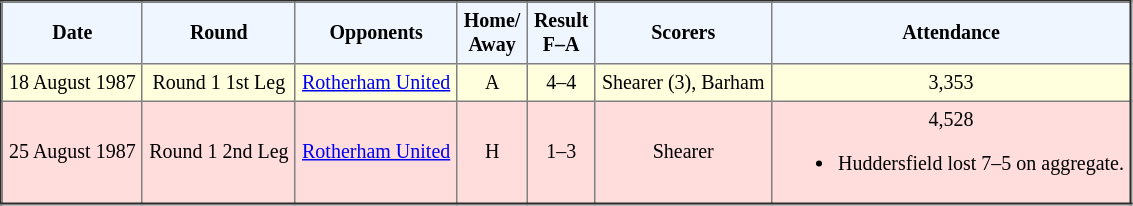<table border="2" cellpadding="4" style="border-collapse:collapse; text-align:center; font-size:smaller;">
<tr style="background:#f0f6ff;">
<th><strong>Date</strong></th>
<th><strong>Round</strong></th>
<th><strong>Opponents</strong></th>
<th><strong>Home/<br>Away</strong></th>
<th><strong>Result<br>F–A</strong></th>
<th><strong>Scorers</strong></th>
<th><strong>Attendance</strong></th>
</tr>
<tr bgcolor="#ffffdd">
<td>18 August 1987</td>
<td>Round 1 1st Leg</td>
<td><a href='#'>Rotherham United</a></td>
<td>A</td>
<td>4–4</td>
<td>Shearer (3), Barham</td>
<td>3,353</td>
</tr>
<tr bgcolor="#ffdddd">
<td>25 August 1987</td>
<td>Round 1 2nd Leg</td>
<td><a href='#'>Rotherham United</a></td>
<td>H</td>
<td>1–3</td>
<td>Shearer</td>
<td>4,528<br><ul><li>Huddersfield lost 7–5 on aggregate.</li></ul></td>
</tr>
</table>
